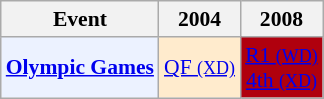<table class="wikitable" style="font-size: 90%; text-align:center">
<tr>
<th>Event</th>
<th>2004</th>
<th>2008</th>
</tr>
<tr>
<td bgcolor="#ECF2FF"; align="left"><strong><a href='#'>Olympic Games</a></strong></td>
<td bgcolor=FFEBCD><a href='#'>QF <small>(XD)</small></a></td>
<td bgcolor=Bronze><a href='#'>R1 <small>(WD)</small></a><br> <a href='#'>4th <small>(XD)</small></a></td>
</tr>
</table>
